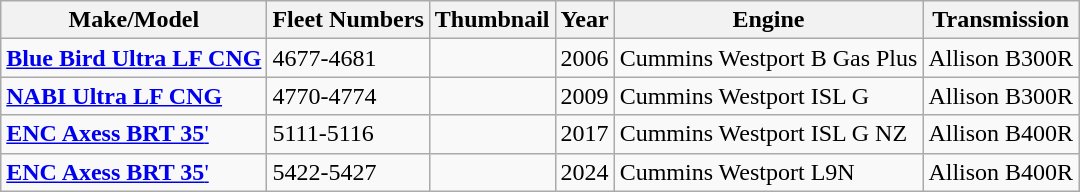<table class="wikitable">
<tr>
<th>Make/Model</th>
<th>Fleet Numbers</th>
<th>Thumbnail</th>
<th>Year</th>
<th>Engine</th>
<th>Transmission</th>
</tr>
<tr>
<td><a href='#'><strong>Blue Bird Ultra LF CNG</strong></a></td>
<td>4677-4681</td>
<td></td>
<td>2006</td>
<td>Cummins Westport B Gas Plus</td>
<td>Allison B300R</td>
</tr>
<tr>
<td><a href='#'><strong>NABI Ultra LF CNG</strong></a></td>
<td>4770-4774</td>
<td></td>
<td>2009</td>
<td>Cummins Westport ISL G</td>
<td>Allison B300R</td>
</tr>
<tr>
<td><a href='#'><strong>ENC Axess BRT 35</strong>'</a></td>
<td>5111-5116</td>
<td></td>
<td>2017</td>
<td>Cummins Westport ISL G NZ</td>
<td>Allison B400R</td>
</tr>
<tr>
<td><a href='#'><strong>ENC Axess BRT 35</strong>'</a></td>
<td>5422-5427</td>
<td></td>
<td>2024</td>
<td>Cummins Westport L9N</td>
<td>Allison B400R</td>
</tr>
</table>
